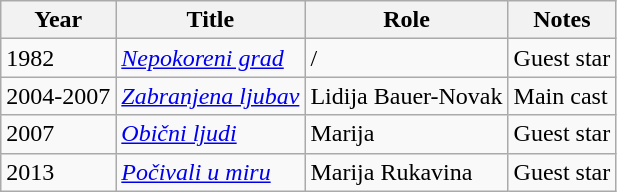<table class="wikitable sortable">
<tr>
<th>Year</th>
<th>Title</th>
<th>Role</th>
<th class="unsortable">Notes</th>
</tr>
<tr>
<td>1982</td>
<td><em><a href='#'>Nepokoreni grad</a></em></td>
<td>/</td>
<td>Guest star</td>
</tr>
<tr>
<td>2004-2007</td>
<td><em><a href='#'>Zabranjena ljubav</a></em></td>
<td>Lidija Bauer-Novak</td>
<td>Main cast</td>
</tr>
<tr>
<td>2007</td>
<td><em><a href='#'>Obični ljudi</a></em></td>
<td>Marija</td>
<td>Guest star</td>
</tr>
<tr>
<td>2013</td>
<td><em><a href='#'>Počivali u miru</a></em></td>
<td>Marija Rukavina</td>
<td>Guest star</td>
</tr>
</table>
